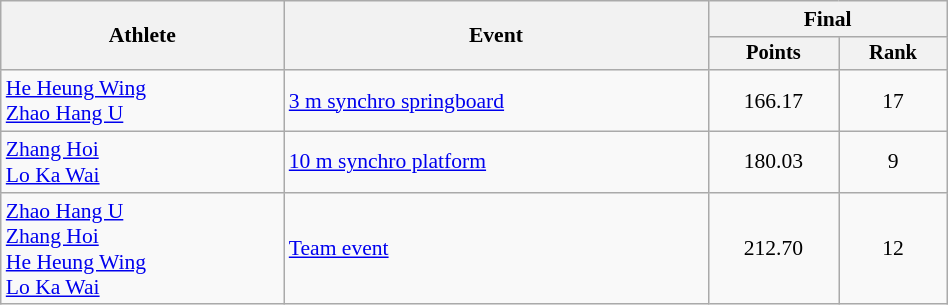<table class="wikitable" style="text-align:center; font-size:90%; width:50%;">
<tr>
<th rowspan=2>Athlete</th>
<th rowspan=2>Event</th>
<th colspan=2>Final</th>
</tr>
<tr style="font-size:95%">
<th>Points</th>
<th>Rank</th>
</tr>
<tr>
<td align=left><a href='#'>He Heung Wing</a><br> <a href='#'>Zhao Hang U</a></td>
<td align=left><a href='#'>3 m synchro springboard</a></td>
<td>166.17</td>
<td>17</td>
</tr>
<tr>
<td align=left><a href='#'>Zhang Hoi</a><br> <a href='#'>Lo Ka Wai</a></td>
<td align=left><a href='#'>10 m synchro platform</a></td>
<td>180.03</td>
<td>9</td>
</tr>
<tr>
<td align=left><a href='#'>Zhao Hang U</a><br> <a href='#'>Zhang Hoi</a><br><a href='#'>He Heung Wing</a><br><a href='#'>Lo Ka Wai</a></td>
<td align=left><a href='#'>Team event</a></td>
<td>212.70</td>
<td>12</td>
</tr>
</table>
